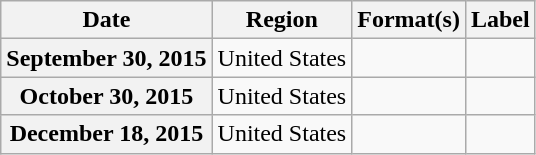<table class="wikitable plainrowheaders">
<tr>
<th scope="col">Date</th>
<th scope="col">Region</th>
<th scope="col">Format(s)</th>
<th scope="col">Label</th>
</tr>
<tr>
<th scope="row">September 30, 2015</th>
<td>United States</td>
<td></td>
<td></td>
</tr>
<tr>
<th scope="row">October 30, 2015</th>
<td>United States</td>
<td></td>
<td></td>
</tr>
<tr>
<th scope="row">December 18, 2015</th>
<td>United States</td>
<td></td>
<td></td>
</tr>
</table>
